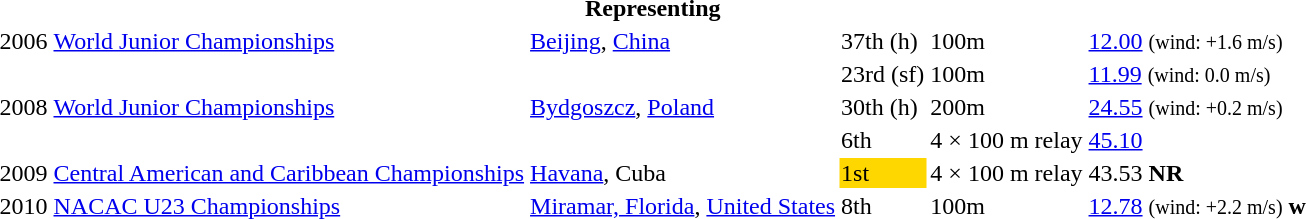<table>
<tr>
<th colspan="6">Representing </th>
</tr>
<tr>
<td>2006</td>
<td><a href='#'>World Junior Championships</a></td>
<td><a href='#'>Beijing</a>, <a href='#'>China</a></td>
<td>37th (h)</td>
<td>100m</td>
<td><a href='#'>12.00</a> <small>(wind: +1.6 m/s)</small></td>
</tr>
<tr>
<td rowspan=3>2008</td>
<td rowspan=3><a href='#'>World Junior Championships</a></td>
<td rowspan=3><a href='#'>Bydgoszcz</a>, <a href='#'>Poland</a></td>
<td>23rd (sf)</td>
<td>100m</td>
<td><a href='#'>11.99</a> <small>(wind: 0.0 m/s)</small></td>
</tr>
<tr>
<td>30th (h)</td>
<td>200m</td>
<td><a href='#'>24.55</a> <small>(wind: +0.2 m/s)</small></td>
</tr>
<tr>
<td>6th</td>
<td>4 × 100 m relay</td>
<td><a href='#'>45.10</a></td>
</tr>
<tr>
<td>2009</td>
<td><a href='#'>Central American and Caribbean Championships</a></td>
<td><a href='#'>Havana</a>, Cuba</td>
<td bgcolor="gold">1st</td>
<td>4 × 100 m relay</td>
<td>43.53  <strong>NR</strong></td>
</tr>
<tr>
<td>2010</td>
<td><a href='#'>NACAC U23 Championships</a></td>
<td><a href='#'>Miramar, Florida</a>, <a href='#'>United States</a></td>
<td>8th</td>
<td>100m</td>
<td><a href='#'>12.78</a> <small>(wind: +2.2 m/s)</small> <strong>w</strong></td>
</tr>
</table>
